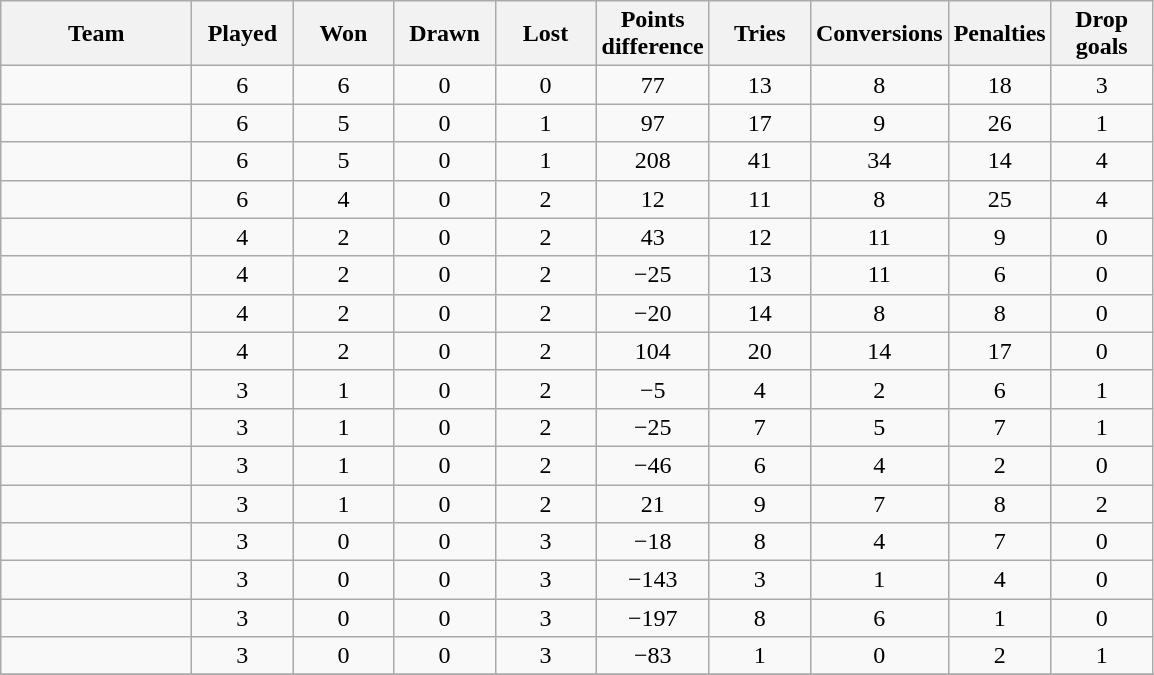<table class="wikitable sortable" style=text-align:center>
<tr>
<th width=120>Team</th>
<th width=60>Played</th>
<th width=60>Won</th>
<th width=60>Drawn</th>
<th width=60>Lost</th>
<th width=60>Points<br>difference</th>
<th width=60>Tries</th>
<th width=60>Conversions</th>
<th width=60>Penalties</th>
<th width=60>Drop goals</th>
</tr>
<tr>
<td align=left></td>
<td>6</td>
<td>6</td>
<td>0</td>
<td>0</td>
<td>77</td>
<td>13</td>
<td>8</td>
<td>18</td>
<td>3</td>
</tr>
<tr>
<td align=left></td>
<td>6</td>
<td>5</td>
<td>0</td>
<td>1</td>
<td>97</td>
<td>17</td>
<td>9</td>
<td>26</td>
<td>1</td>
</tr>
<tr>
<td align=left></td>
<td>6</td>
<td>5</td>
<td>0</td>
<td>1</td>
<td>208</td>
<td>41</td>
<td>34</td>
<td>14</td>
<td>4</td>
</tr>
<tr>
<td align=left></td>
<td>6</td>
<td>4</td>
<td>0</td>
<td>2</td>
<td>12</td>
<td>11</td>
<td>8</td>
<td>25</td>
<td>4</td>
</tr>
<tr>
<td align=left></td>
<td>4</td>
<td>2</td>
<td>0</td>
<td>2</td>
<td>43</td>
<td>12</td>
<td>11</td>
<td>9</td>
<td>0</td>
</tr>
<tr>
<td align=left></td>
<td>4</td>
<td>2</td>
<td>0</td>
<td>2</td>
<td>−25</td>
<td>13</td>
<td>11</td>
<td>6</td>
<td>0</td>
</tr>
<tr>
<td align=left></td>
<td>4</td>
<td>2</td>
<td>0</td>
<td>2</td>
<td>−20</td>
<td>14</td>
<td>8</td>
<td>8</td>
<td>0</td>
</tr>
<tr>
<td align=left></td>
<td>4</td>
<td>2</td>
<td>0</td>
<td>2</td>
<td>104</td>
<td>20</td>
<td>14</td>
<td>17</td>
<td>0</td>
</tr>
<tr>
<td align=left></td>
<td>3</td>
<td>1</td>
<td>0</td>
<td>2</td>
<td>−5</td>
<td>4</td>
<td>2</td>
<td>6</td>
<td>1</td>
</tr>
<tr>
<td align=left></td>
<td>3</td>
<td>1</td>
<td>0</td>
<td>2</td>
<td>−25</td>
<td>7</td>
<td>5</td>
<td>7</td>
<td>1</td>
</tr>
<tr>
<td align=left></td>
<td>3</td>
<td>1</td>
<td>0</td>
<td>2</td>
<td>−46</td>
<td>6</td>
<td>4</td>
<td>2</td>
<td>0</td>
</tr>
<tr>
<td align=left></td>
<td>3</td>
<td>1</td>
<td>0</td>
<td>2</td>
<td>21</td>
<td>9</td>
<td>7</td>
<td>8</td>
<td>2</td>
</tr>
<tr>
<td align=left></td>
<td>3</td>
<td>0</td>
<td>0</td>
<td>3</td>
<td>−18</td>
<td>8</td>
<td>4</td>
<td>7</td>
<td>0</td>
</tr>
<tr>
<td align=left></td>
<td>3</td>
<td>0</td>
<td>0</td>
<td>3</td>
<td>−143</td>
<td>3</td>
<td>1</td>
<td>4</td>
<td>0</td>
</tr>
<tr>
<td align=left></td>
<td>3</td>
<td>0</td>
<td>0</td>
<td>3</td>
<td>−197</td>
<td>8</td>
<td>6</td>
<td>1</td>
<td>0</td>
</tr>
<tr>
<td align=left></td>
<td>3</td>
<td>0</td>
<td>0</td>
<td>3</td>
<td>−83</td>
<td>1</td>
<td>0</td>
<td>2</td>
<td>1</td>
</tr>
<tr>
</tr>
</table>
